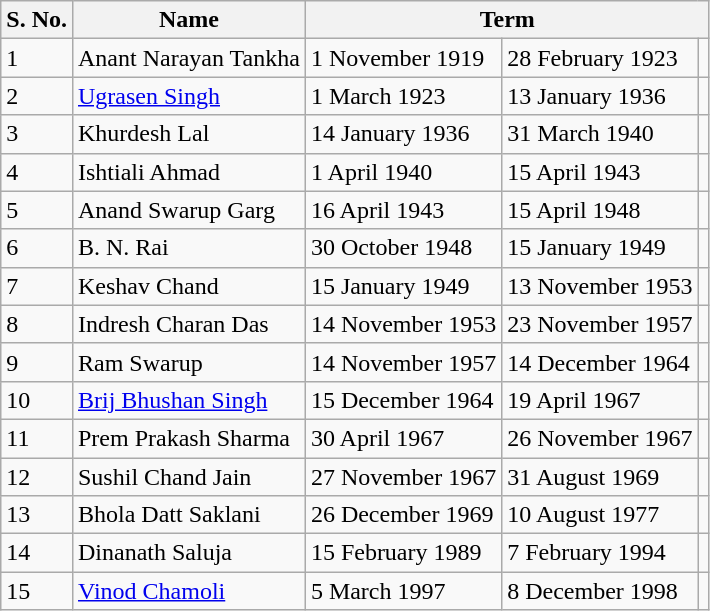<table class="wikitable sortable">
<tr>
<th scope=col>S. No.</th>
<th scope=col>Name</th>
<th scope=col colspan=3>Term</th>
</tr>
<tr>
<td>1</td>
<td>Anant Narayan Tankha</td>
<td>1 November 1919</td>
<td>28 February 1923</td>
<td></td>
</tr>
<tr>
<td>2</td>
<td><a href='#'>Ugrasen Singh</a></td>
<td>1 March 1923</td>
<td>13 January 1936</td>
<td></td>
</tr>
<tr>
<td>3</td>
<td>Khurdesh Lal</td>
<td>14 January 1936</td>
<td>31 March 1940</td>
<td></td>
</tr>
<tr>
<td>4</td>
<td>Ishtiali Ahmad</td>
<td>1 April 1940</td>
<td>15 April 1943</td>
<td></td>
</tr>
<tr>
<td>5</td>
<td>Anand Swarup Garg</td>
<td>16 April 1943</td>
<td>15 April 1948</td>
<td></td>
</tr>
<tr>
<td>6</td>
<td>B. N. Rai</td>
<td>30 October 1948</td>
<td>15 January 1949</td>
<td></td>
</tr>
<tr>
<td>7</td>
<td>Keshav Chand</td>
<td>15 January 1949</td>
<td>13 November 1953</td>
<td></td>
</tr>
<tr>
<td>8</td>
<td>Indresh Charan Das</td>
<td>14 November 1953</td>
<td>23 November 1957</td>
<td></td>
</tr>
<tr>
<td>9</td>
<td>Ram Swarup</td>
<td>14 November 1957</td>
<td>14 December 1964</td>
<td></td>
</tr>
<tr>
<td>10</td>
<td><a href='#'>Brij Bhushan Singh</a></td>
<td>15 December 1964</td>
<td>19 April 1967</td>
<td></td>
</tr>
<tr>
<td>11</td>
<td>Prem Prakash Sharma</td>
<td>30 April 1967</td>
<td>26 November 1967</td>
<td></td>
</tr>
<tr>
<td>12</td>
<td>Sushil Chand Jain</td>
<td>27 November 1967</td>
<td>31 August 1969</td>
<td></td>
</tr>
<tr>
<td>13</td>
<td>Bhola Datt Saklani</td>
<td>26 December 1969</td>
<td>10 August 1977</td>
<td></td>
</tr>
<tr>
<td>14</td>
<td>Dinanath Saluja</td>
<td>15 February 1989</td>
<td>7 February 1994</td>
<td></td>
</tr>
<tr>
<td>15</td>
<td><a href='#'>Vinod Chamoli</a></td>
<td>5 March 1997</td>
<td>8 December 1998</td>
<td></td>
</tr>
</table>
